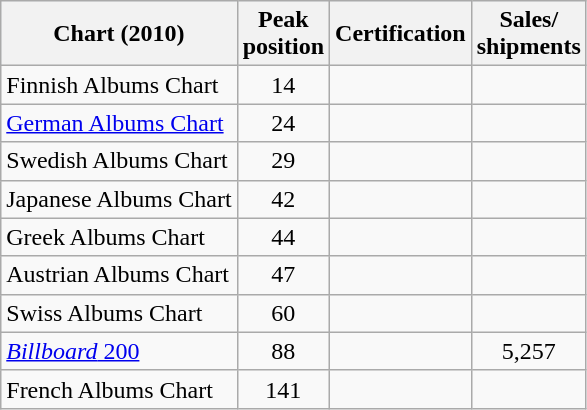<table class="wikitable sortable">
<tr style="background:#ebf5ff;">
<th align="left">Chart (2010)</th>
<th align="left">Peak<br>position</th>
<th align="left">Certification</th>
<th align="left">Sales/<br>shipments</th>
</tr>
<tr>
<td align="left">Finnish Albums Chart</td>
<td style="text-align:center;">14</td>
<td style="text-align:center;"></td>
<td style="text-align:center;"></td>
</tr>
<tr>
<td align="left"><a href='#'>German Albums Chart</a></td>
<td style="text-align:center;">24</td>
<td style="text-align:center;"></td>
<td style="text-align:center;"></td>
</tr>
<tr>
<td align="left">Swedish Albums Chart</td>
<td style="text-align:center;">29</td>
<td style="text-align:center;"></td>
<td style="text-align:center;"></td>
</tr>
<tr>
<td align="left">Japanese Albums Chart</td>
<td style="text-align:center;">42</td>
<td style="text-align:center;"></td>
<td style="text-align:center;"></td>
</tr>
<tr>
<td align="left">Greek Albums Chart</td>
<td style="text-align:center;">44</td>
<td style="text-align:center;"></td>
<td style="text-align:center;"></td>
</tr>
<tr>
<td align="left">Austrian Albums Chart</td>
<td style="text-align:center;">47</td>
<td style="text-align:center;"></td>
<td style="text-align:center;"></td>
</tr>
<tr>
<td align="left">Swiss Albums Chart</td>
<td style="text-align:center;">60</td>
<td style="text-align:center;"></td>
<td style="text-align:center;"></td>
</tr>
<tr>
<td align="left"><a href='#'><em>Billboard</em> 200</a></td>
<td style="text-align:center;">88</td>
<td style="text-align:center;"></td>
<td style="text-align:center;">5,257</td>
</tr>
<tr>
<td align="left">French Albums Chart</td>
<td style="text-align:center;">141</td>
<td style="text-align:center;"></td>
<td style="text-align:center;"></td>
</tr>
</table>
